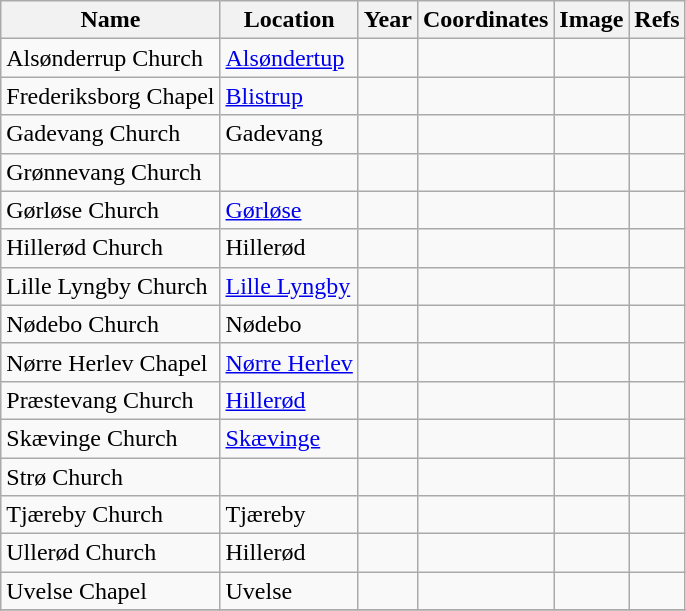<table class="wikitable sortable">
<tr>
<th>Name</th>
<th>Location</th>
<th>Year</th>
<th>Coordinates</th>
<th>Image</th>
<th>Refs</th>
</tr>
<tr>
<td>Alsønderrup Church</td>
<td><a href='#'>Alsøndertup</a></td>
<td></td>
<td></td>
<td></td>
<td></td>
</tr>
<tr>
<td>Frederiksborg Chapel</td>
<td><a href='#'>Blistrup</a></td>
<td></td>
<td></td>
<td></td>
<td></td>
</tr>
<tr>
<td>Gadevang Church</td>
<td>Gadevang</td>
<td></td>
<td></td>
<td></td>
<td></td>
</tr>
<tr>
<td>Grønnevang Church</td>
<td></td>
<td></td>
<td></td>
<td></td>
<td></td>
</tr>
<tr>
<td>Gørløse Church</td>
<td><a href='#'>Gørløse</a></td>
<td></td>
<td></td>
<td></td>
<td></td>
</tr>
<tr>
<td>Hillerød Church</td>
<td>Hillerød</td>
<td></td>
<td></td>
<td></td>
<td></td>
</tr>
<tr>
<td>Lille Lyngby Church</td>
<td><a href='#'>Lille Lyngby</a></td>
<td></td>
<td></td>
<td></td>
<td></td>
</tr>
<tr>
<td>Nødebo Church</td>
<td>Nødebo</td>
<td></td>
<td></td>
<td></td>
<td></td>
</tr>
<tr>
<td>Nørre Herlev Chapel</td>
<td><a href='#'>Nørre Herlev</a></td>
<td></td>
<td></td>
<td></td>
<td></td>
</tr>
<tr>
<td>Præstevang Church</td>
<td><a href='#'>Hillerød</a></td>
<td></td>
<td></td>
<td></td>
<td></td>
</tr>
<tr>
<td>Skævinge Church</td>
<td><a href='#'>Skævinge</a></td>
<td></td>
<td></td>
<td></td>
<td></td>
</tr>
<tr>
<td>Strø Church</td>
<td></td>
<td></td>
<td></td>
<td></td>
<td></td>
</tr>
<tr>
<td>Tjæreby Church</td>
<td>Tjæreby</td>
<td></td>
<td></td>
<td></td>
<td></td>
</tr>
<tr>
<td>Ullerød Church</td>
<td>Hillerød</td>
<td></td>
<td></td>
<td></td>
<td></td>
</tr>
<tr>
<td>Uvelse Chapel</td>
<td>Uvelse</td>
<td></td>
<td></td>
<td></td>
<td></td>
</tr>
<tr>
</tr>
</table>
